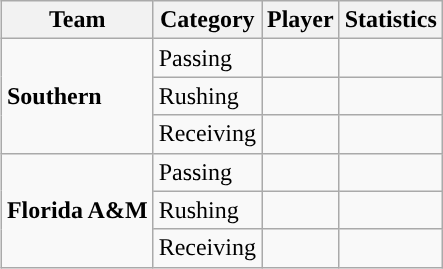<table class="wikitable" style="float: right;">
<tr>
<th>Team</th>
<th>Category</th>
<th>Player</th>
<th>Statistics</th>
</tr>
<tr>
<td rowspan=3><strong>Southern</strong></td>
<td>Passing</td>
<td></td>
<td></td>
</tr>
<tr>
<td>Rushing</td>
<td></td>
<td></td>
</tr>
<tr>
<td>Receiving</td>
<td></td>
<td></td>
</tr>
<tr>
<td rowspan=3><strong>Florida A&M</strong></td>
<td>Passing</td>
<td></td>
<td></td>
</tr>
<tr>
<td>Rushing</td>
<td></td>
<td></td>
</tr>
<tr>
<td>Receiving</td>
<td></td>
<td></td>
</tr>
</table>
